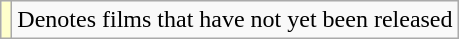<table class="wikitable">
<tr>
<td style="background:#FFFFCC;"></td>
<td>Denotes films that have not yet been released</td>
</tr>
</table>
